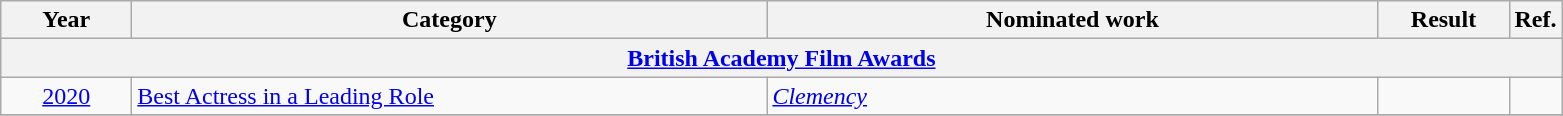<table class=wikitable>
<tr>
<th scope="col" style="width:5em;">Year</th>
<th scope="col" style="width:26em;">Category</th>
<th scope="col" style="width:25em;">Nominated work</th>
<th scope="col" style="width:5em;">Result</th>
<th>Ref.</th>
</tr>
<tr>
<th colspan=5><a href='#'>British Academy Film Awards</a></th>
</tr>
<tr>
<td style="text-align:center;"><a href='#'>2020</a></td>
<td><a href='#'>Best Actress in a Leading Role</a></td>
<td><em><a href='#'>Clemency</a></em></td>
<td></td>
<td></td>
</tr>
<tr>
</tr>
</table>
